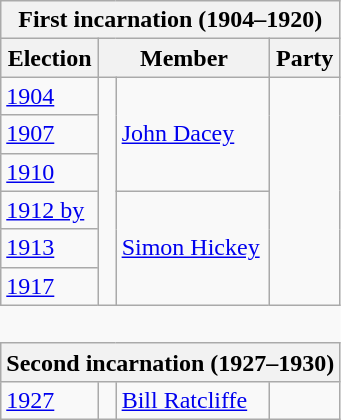<table class="wikitable" style='border-style: none none none none;'>
<tr>
<th colspan="4">First incarnation (1904–1920)</th>
</tr>
<tr>
<th>Election</th>
<th colspan="2">Member</th>
<th>Party</th>
</tr>
<tr style="background: #f9f9f9">
<td><a href='#'>1904</a></td>
<td rowspan="6" > </td>
<td rowspan="3"><a href='#'>John Dacey</a></td>
<td rowspan="6"></td>
</tr>
<tr style="background: #f9f9f9">
<td><a href='#'>1907</a></td>
</tr>
<tr style="background: #f9f9f9">
<td><a href='#'>1910</a></td>
</tr>
<tr style="background: #f9f9f9">
<td><a href='#'>1912 by</a></td>
<td rowspan="3"><a href='#'>Simon Hickey</a></td>
</tr>
<tr style="background: #f9f9f9">
<td><a href='#'>1913</a></td>
</tr>
<tr style="background: #f9f9f9">
<td><a href='#'>1917</a></td>
</tr>
<tr>
<td colspan="4" style='border-style: none none none none;'> </td>
</tr>
<tr>
<th colspan="4">Second incarnation (1927–1930)</th>
</tr>
<tr style="background: #f9f9f9">
<td><a href='#'>1927</a></td>
<td> </td>
<td><a href='#'>Bill Ratcliffe</a></td>
<td></td>
</tr>
</table>
